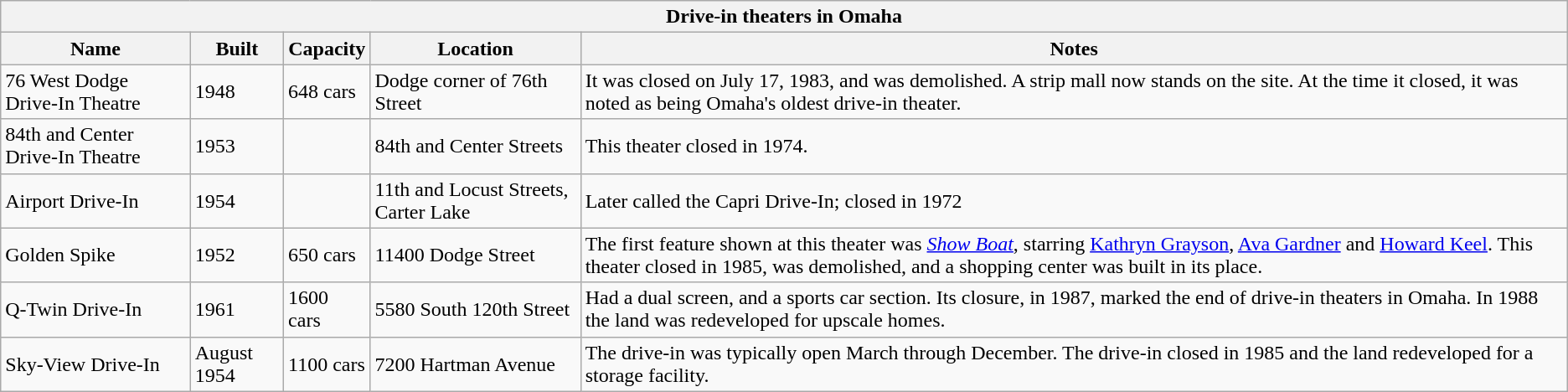<table class="wikitable">
<tr>
<th align="center" colspan="5"><strong>Drive-in theaters in Omaha</strong></th>
</tr>
<tr>
<th>Name</th>
<th>Built</th>
<th>Capacity</th>
<th>Location</th>
<th>Notes</th>
</tr>
<tr>
<td>76 West Dodge Drive-In Theatre</td>
<td>1948</td>
<td>648 cars</td>
<td>Dodge corner of 76th Street</td>
<td>It was closed on July 17, 1983, and was demolished.  A strip mall now stands on the site.  At the time it closed, it was noted as being Omaha's oldest drive-in theater.</td>
</tr>
<tr>
<td>84th and Center Drive-In Theatre</td>
<td>1953</td>
<td></td>
<td>84th and Center Streets</td>
<td>This theater closed in 1974.</td>
</tr>
<tr>
<td>Airport Drive-In</td>
<td>1954</td>
<td></td>
<td>11th and Locust Streets, Carter Lake</td>
<td>Later called the Capri Drive-In;  closed in 1972</td>
</tr>
<tr>
<td>Golden Spike</td>
<td>1952</td>
<td>650 cars</td>
<td>11400 Dodge Street</td>
<td>The first feature shown at this theater was <em><a href='#'>Show Boat</a></em>, starring <a href='#'>Kathryn Grayson</a>, <a href='#'>Ava Gardner</a> and <a href='#'>Howard Keel</a>.  This theater closed in 1985, was demolished, and a shopping center was built in its place.</td>
</tr>
<tr>
<td>Q-Twin Drive-In</td>
<td>1961</td>
<td>1600 cars</td>
<td>5580 South 120th Street</td>
<td>Had a dual screen, and a sports car section.  Its closure, in 1987, marked the end of drive-in theaters in Omaha.   In 1988 the land was redeveloped for upscale homes.</td>
</tr>
<tr>
<td>Sky-View Drive-In</td>
<td>August 1954</td>
<td>1100 cars</td>
<td>7200 Hartman Avenue</td>
<td>The drive-in was typically open March through December.  The drive-in closed in 1985 and the land redeveloped for a storage facility.</td>
</tr>
</table>
